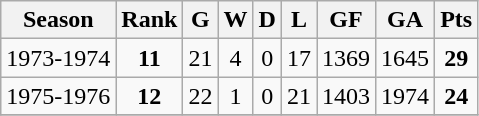<table class="wikitable" style="text-align:center; font-size:100%;">
<tr>
<th style=>Season</th>
<th style=>Rank</th>
<th style=>G</th>
<th style=>W</th>
<th style=>D</th>
<th style=>L</th>
<th style=>GF</th>
<th style=>GA</th>
<th style=>Pts</th>
</tr>
<tr>
<td>1973-1974</td>
<td><strong>11</strong></td>
<td>21</td>
<td>4</td>
<td>0</td>
<td>17</td>
<td>1369</td>
<td>1645</td>
<td><strong>29</strong></td>
</tr>
<tr>
<td>1975-1976</td>
<td><strong>12</strong></td>
<td>22</td>
<td>1</td>
<td>0</td>
<td>21</td>
<td>1403</td>
<td>1974</td>
<td><strong>24</strong></td>
</tr>
<tr>
</tr>
</table>
